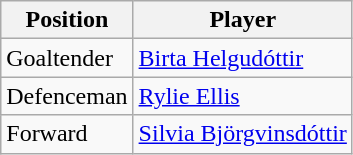<table class="wikitable">
<tr>
<th>Position</th>
<th>Player</th>
</tr>
<tr>
<td>Goaltender</td>
<td> <a href='#'>Birta Helgudóttir</a></td>
</tr>
<tr>
<td>Defenceman</td>
<td> <a href='#'>Rylie Ellis</a></td>
</tr>
<tr>
<td>Forward</td>
<td> <a href='#'>Silvia Björgvinsdóttir</a></td>
</tr>
</table>
